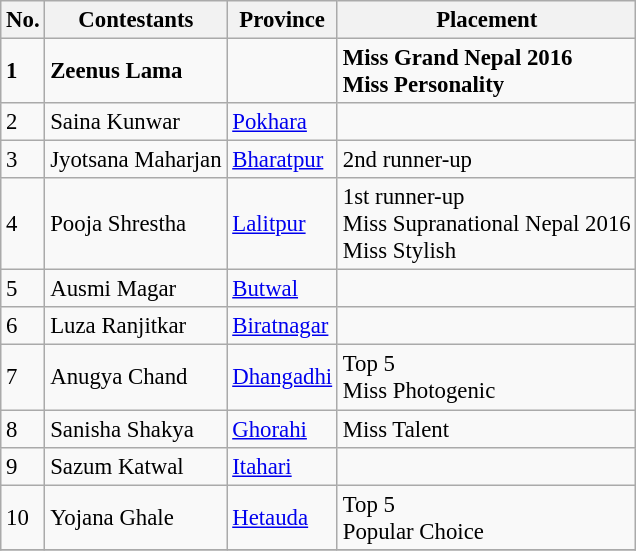<table class="wikitable sortable" style="font-size: 95%">
<tr>
<th>No.</th>
<th>Contestants</th>
<th>Province</th>
<th>Placement</th>
</tr>
<tr>
<td><strong>1</strong></td>
<td><strong>Zeenus Lama</strong></td>
<td><strong></strong></td>
<td><strong>Miss Grand Nepal 2016</strong> <br> <strong>Miss Personality</strong></td>
</tr>
<tr>
<td>2</td>
<td>Saina Kunwar</td>
<td> <a href='#'>Pokhara</a></td>
<td></td>
</tr>
<tr>
<td>3</td>
<td>Jyotsana Maharjan</td>
<td> <a href='#'>Bharatpur</a></td>
<td>2nd runner-up</td>
</tr>
<tr>
<td>4</td>
<td>Pooja Shrestha</td>
<td> <a href='#'>Lalitpur</a></td>
<td>1st runner-up <br> Miss Supranational Nepal 2016 <br> Miss Stylish</td>
</tr>
<tr>
<td>5</td>
<td>Ausmi Magar</td>
<td> <a href='#'>Butwal</a></td>
<td></td>
</tr>
<tr>
<td>6</td>
<td>Luza Ranjitkar</td>
<td> <a href='#'>Biratnagar</a></td>
<td></td>
</tr>
<tr>
<td>7</td>
<td>Anugya Chand</td>
<td> <a href='#'>Dhangadhi</a></td>
<td>Top 5 <br> Miss Photogenic</td>
</tr>
<tr>
<td>8</td>
<td>Sanisha Shakya</td>
<td> <a href='#'>Ghorahi</a></td>
<td>Miss Talent</td>
</tr>
<tr>
<td>9</td>
<td>Sazum Katwal</td>
<td> <a href='#'>Itahari</a></td>
<td></td>
</tr>
<tr>
<td>10</td>
<td>Yojana Ghale</td>
<td> <a href='#'>Hetauda</a></td>
<td>Top 5 <br> Popular Choice</td>
</tr>
<tr>
</tr>
</table>
